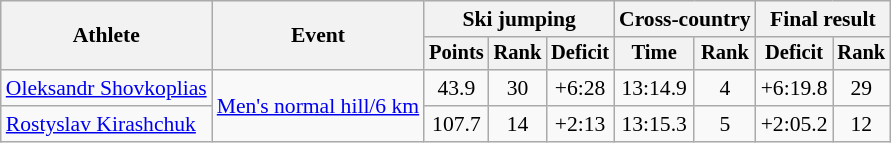<table class="wikitable" style="font-size:90%">
<tr>
<th rowspan="2">Athlete</th>
<th rowspan="2">Event</th>
<th colspan="3">Ski jumping</th>
<th colspan="2">Cross-country</th>
<th colspan="2">Final result</th>
</tr>
<tr style="font-size:95%">
<th>Points</th>
<th>Rank</th>
<th>Deficit</th>
<th>Time</th>
<th>Rank</th>
<th>Deficit</th>
<th>Rank</th>
</tr>
<tr align="center">
<td align="left"><a href='#'>Oleksandr Shovkoplias</a></td>
<td rowspan="2" align="left"><a href='#'>Men's normal hill/6 km</a></td>
<td>43.9</td>
<td>30</td>
<td>+6:28</td>
<td>13:14.9</td>
<td>4</td>
<td>+6:19.8</td>
<td>29</td>
</tr>
<tr align="center">
<td align="left"><a href='#'>Rostyslav Kirashchuk</a></td>
<td>107.7</td>
<td>14</td>
<td>+2:13</td>
<td>13:15.3</td>
<td>5</td>
<td>+2:05.2</td>
<td>12</td>
</tr>
</table>
